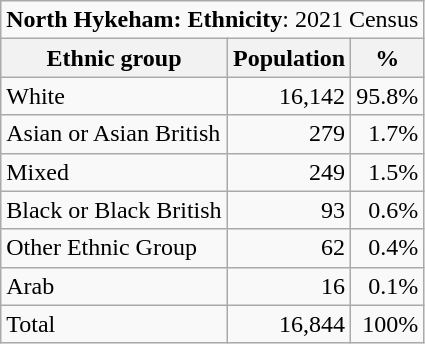<table class="wikitable">
<tr>
<td colspan="14" style="text-align:right;"><strong>North Hykeham: Ethnicity</strong>: 2021 Census</td>
</tr>
<tr>
<th>Ethnic group</th>
<th>Population</th>
<th>%</th>
</tr>
<tr>
<td>White</td>
<td style="text-align:right;">16,142</td>
<td style="text-align:right;">95.8%</td>
</tr>
<tr>
<td>Asian or Asian British</td>
<td style="text-align:right;">279</td>
<td style="text-align:right;">1.7%</td>
</tr>
<tr>
<td>Mixed</td>
<td style="text-align:right;">249</td>
<td style="text-align:right;">1.5%</td>
</tr>
<tr>
<td>Black or Black British</td>
<td style="text-align:right;">93</td>
<td style="text-align:right;">0.6%</td>
</tr>
<tr>
<td>Other Ethnic Group</td>
<td style="text-align:right;">62</td>
<td style="text-align:right;">0.4%</td>
</tr>
<tr>
<td>Arab</td>
<td style="text-align:right;">16</td>
<td style="text-align:right;">0.1%</td>
</tr>
<tr>
<td>Total</td>
<td style="text-align:right;">16,844</td>
<td style="text-align:right;">100%</td>
</tr>
</table>
